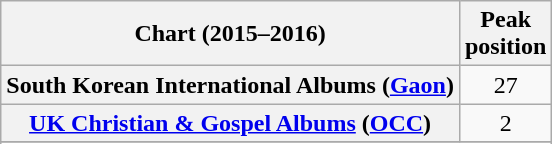<table class="wikitable sortable plainrowheaders" style="text-align:center">
<tr>
<th scope="col">Chart (2015–2016)</th>
<th scope="col">Peak<br> position</th>
</tr>
<tr>
<th scope="row">South Korean International Albums (<a href='#'>Gaon</a>)</th>
<td>27</td>
</tr>
<tr>
<th scope="row"><a href='#'>UK Christian & Gospel Albums</a> (<a href='#'>OCC</a>)</th>
<td align="center">2</td>
</tr>
<tr>
</tr>
<tr>
</tr>
<tr>
</tr>
<tr>
</tr>
</table>
